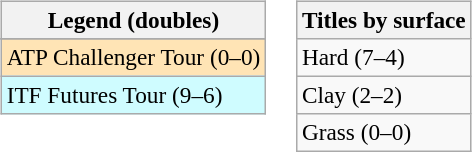<table>
<tr valign=top>
<td><br><table class=wikitable style=font-size:97%>
<tr>
<th>Legend (doubles)</th>
</tr>
<tr bgcolor=e5d1cb>
</tr>
<tr bgcolor=moccasin>
<td>ATP Challenger Tour (0–0)</td>
</tr>
<tr bgcolor=cffcff>
<td>ITF Futures Tour (9–6)</td>
</tr>
</table>
</td>
<td><br><table class=wikitable style=font-size:97%>
<tr>
<th>Titles by surface</th>
</tr>
<tr>
<td>Hard (7–4)</td>
</tr>
<tr>
<td>Clay (2–2)</td>
</tr>
<tr>
<td>Grass (0–0)</td>
</tr>
</table>
</td>
</tr>
</table>
